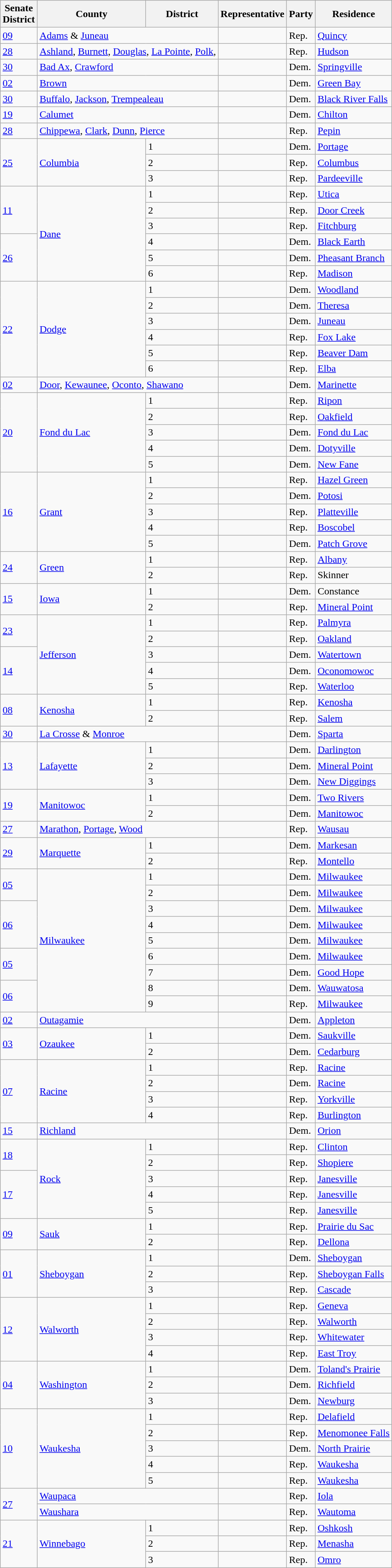<table class="wikitable sortable">
<tr>
<th>Senate<br>District</th>
<th>County</th>
<th>District</th>
<th>Representative</th>
<th>Party</th>
<th>Residence</th>
</tr>
<tr>
<td><a href='#'>09</a></td>
<td text-align="left" colspan="2"><a href='#'>Adams</a> & <a href='#'>Juneau</a></td>
<td></td>
<td>Rep.</td>
<td><a href='#'>Quincy</a></td>
</tr>
<tr>
<td><a href='#'>28</a></td>
<td text-align="left" colspan="2"><a href='#'>Ashland</a>, <a href='#'>Burnett</a>, <a href='#'>Douglas</a>, <a href='#'>La Pointe</a>, <a href='#'>Polk</a>, </td>
<td></td>
<td>Rep.</td>
<td><a href='#'>Hudson</a></td>
</tr>
<tr>
<td><a href='#'>30</a></td>
<td text-align="left" colspan="2"><a href='#'>Bad Ax</a>, <a href='#'>Crawford</a></td>
<td></td>
<td>Dem.</td>
<td><a href='#'>Springville</a></td>
</tr>
<tr>
<td><a href='#'>02</a></td>
<td text-align="left" colspan="2"><a href='#'>Brown</a></td>
<td></td>
<td>Dem.</td>
<td><a href='#'>Green Bay</a></td>
</tr>
<tr>
<td><a href='#'>30</a></td>
<td text-align="left" colspan="2"><a href='#'>Buffalo</a>, <a href='#'>Jackson</a>, <a href='#'>Trempealeau</a></td>
<td></td>
<td>Dem.</td>
<td><a href='#'>Black River Falls</a></td>
</tr>
<tr>
<td><a href='#'>19</a></td>
<td text-align="left" colspan="2"><a href='#'>Calumet</a></td>
<td></td>
<td>Dem.</td>
<td><a href='#'>Chilton</a></td>
</tr>
<tr>
<td><a href='#'>28</a></td>
<td text-align="left" colspan="2"><a href='#'>Chippewa</a>, <a href='#'>Clark</a>, <a href='#'>Dunn</a>, <a href='#'>Pierce</a></td>
<td></td>
<td>Rep.</td>
<td><a href='#'>Pepin</a></td>
</tr>
<tr>
<td rowspan="3"><a href='#'>25</a></td>
<td text-align="left" rowspan="3"><a href='#'>Columbia</a></td>
<td>1</td>
<td></td>
<td>Dem.</td>
<td><a href='#'>Portage</a></td>
</tr>
<tr>
<td>2</td>
<td></td>
<td>Rep.</td>
<td><a href='#'>Columbus</a></td>
</tr>
<tr>
<td>3</td>
<td></td>
<td>Rep.</td>
<td><a href='#'>Pardeeville</a></td>
</tr>
<tr>
<td rowspan="3"><a href='#'>11</a></td>
<td text-align="left" rowspan="6"><a href='#'>Dane</a></td>
<td>1</td>
<td></td>
<td>Rep.</td>
<td><a href='#'>Utica</a></td>
</tr>
<tr>
<td>2</td>
<td></td>
<td>Rep.</td>
<td><a href='#'>Door Creek</a></td>
</tr>
<tr>
<td>3</td>
<td></td>
<td>Rep.</td>
<td><a href='#'>Fitchburg</a></td>
</tr>
<tr>
<td rowspan="3"><a href='#'>26</a></td>
<td>4</td>
<td></td>
<td>Dem.</td>
<td><a href='#'>Black Earth</a></td>
</tr>
<tr>
<td>5</td>
<td></td>
<td>Dem.</td>
<td><a href='#'>Pheasant Branch</a></td>
</tr>
<tr>
<td>6</td>
<td></td>
<td>Rep.</td>
<td><a href='#'>Madison</a></td>
</tr>
<tr>
<td rowspan="6"><a href='#'>22</a></td>
<td text-align="left" rowspan="6"><a href='#'>Dodge</a></td>
<td>1</td>
<td></td>
<td>Dem.</td>
<td><a href='#'>Woodland</a></td>
</tr>
<tr>
<td>2</td>
<td></td>
<td>Dem.</td>
<td><a href='#'>Theresa</a></td>
</tr>
<tr>
<td>3</td>
<td></td>
<td>Dem.</td>
<td><a href='#'>Juneau</a></td>
</tr>
<tr>
<td>4</td>
<td></td>
<td>Rep.</td>
<td><a href='#'>Fox Lake</a></td>
</tr>
<tr>
<td>5</td>
<td></td>
<td>Rep.</td>
<td><a href='#'>Beaver Dam</a></td>
</tr>
<tr>
<td>6</td>
<td></td>
<td>Rep.</td>
<td><a href='#'>Elba</a></td>
</tr>
<tr>
<td><a href='#'>02</a></td>
<td text-align="left" colspan="2"><a href='#'>Door</a>,  <a href='#'>Kewaunee</a>, <a href='#'>Oconto</a>, <a href='#'>Shawano</a></td>
<td></td>
<td>Dem.</td>
<td><a href='#'>Marinette</a></td>
</tr>
<tr>
<td rowspan="5"><a href='#'>20</a></td>
<td text-align="left" rowspan="5"><a href='#'>Fond du Lac</a></td>
<td>1</td>
<td></td>
<td>Rep.</td>
<td><a href='#'>Ripon</a></td>
</tr>
<tr>
<td>2</td>
<td></td>
<td>Rep.</td>
<td><a href='#'>Oakfield</a></td>
</tr>
<tr>
<td>3</td>
<td></td>
<td>Dem.</td>
<td><a href='#'>Fond du Lac</a></td>
</tr>
<tr>
<td>4</td>
<td></td>
<td>Dem.</td>
<td><a href='#'>Dotyville</a></td>
</tr>
<tr>
<td>5</td>
<td></td>
<td>Dem.</td>
<td><a href='#'>New Fane</a></td>
</tr>
<tr>
<td rowspan="5"><a href='#'>16</a></td>
<td text-align="left" rowspan="5"><a href='#'>Grant</a></td>
<td>1</td>
<td></td>
<td>Rep.</td>
<td><a href='#'>Hazel Green</a></td>
</tr>
<tr>
<td>2</td>
<td></td>
<td>Dem.</td>
<td><a href='#'>Potosi</a></td>
</tr>
<tr>
<td>3</td>
<td></td>
<td>Rep.</td>
<td><a href='#'>Platteville</a></td>
</tr>
<tr>
<td>4</td>
<td></td>
<td>Rep.</td>
<td><a href='#'>Boscobel</a></td>
</tr>
<tr>
<td>5</td>
<td></td>
<td>Dem.</td>
<td><a href='#'>Patch Grove</a></td>
</tr>
<tr>
<td rowspan="2"><a href='#'>24</a></td>
<td text-align="left" rowspan="2"><a href='#'>Green</a></td>
<td>1</td>
<td></td>
<td>Rep.</td>
<td><a href='#'>Albany</a></td>
</tr>
<tr>
<td>2</td>
<td></td>
<td>Rep.</td>
<td>Skinner</td>
</tr>
<tr>
<td rowspan="2"><a href='#'>15</a></td>
<td text-align="left" rowspan="2"><a href='#'>Iowa</a></td>
<td>1</td>
<td></td>
<td>Dem.</td>
<td>Constance</td>
</tr>
<tr>
<td>2</td>
<td></td>
<td>Rep.</td>
<td><a href='#'>Mineral Point</a></td>
</tr>
<tr>
<td rowspan="2"><a href='#'>23</a></td>
<td text-align="left" rowspan="5"><a href='#'>Jefferson</a></td>
<td>1</td>
<td></td>
<td>Rep.</td>
<td><a href='#'>Palmyra</a></td>
</tr>
<tr>
<td>2</td>
<td></td>
<td>Rep.</td>
<td><a href='#'>Oakland</a></td>
</tr>
<tr>
<td rowspan="3"><a href='#'>14</a></td>
<td>3</td>
<td></td>
<td>Dem.</td>
<td><a href='#'>Watertown</a></td>
</tr>
<tr>
<td>4</td>
<td></td>
<td>Dem.</td>
<td><a href='#'>Oconomowoc</a></td>
</tr>
<tr>
<td>5</td>
<td></td>
<td>Rep.</td>
<td><a href='#'>Waterloo</a></td>
</tr>
<tr>
<td rowspan="2"><a href='#'>08</a></td>
<td text-align="left"  rowspan="2"><a href='#'>Kenosha</a></td>
<td>1</td>
<td></td>
<td>Rep.</td>
<td><a href='#'>Kenosha</a></td>
</tr>
<tr>
<td>2</td>
<td></td>
<td>Rep.</td>
<td><a href='#'>Salem</a></td>
</tr>
<tr>
<td><a href='#'>30</a></td>
<td text-align="left" colspan="2"><a href='#'>La Crosse</a> & <a href='#'>Monroe</a></td>
<td></td>
<td>Dem.</td>
<td><a href='#'>Sparta</a></td>
</tr>
<tr>
<td rowspan="3"><a href='#'>13</a></td>
<td text-align="left" rowspan="3"><a href='#'>Lafayette</a></td>
<td>1</td>
<td></td>
<td>Dem.</td>
<td><a href='#'>Darlington</a></td>
</tr>
<tr>
<td>2</td>
<td></td>
<td>Dem.</td>
<td><a href='#'>Mineral Point</a></td>
</tr>
<tr>
<td>3</td>
<td></td>
<td>Dem.</td>
<td><a href='#'>New Diggings</a></td>
</tr>
<tr>
<td rowspan="2"><a href='#'>19</a></td>
<td text-align="left" rowspan="2"><a href='#'>Manitowoc</a></td>
<td>1</td>
<td></td>
<td>Dem.</td>
<td><a href='#'>Two Rivers</a></td>
</tr>
<tr>
<td>2</td>
<td></td>
<td>Dem.</td>
<td><a href='#'>Manitowoc</a></td>
</tr>
<tr>
<td><a href='#'>27</a></td>
<td text-align="left" colspan="2"><a href='#'>Marathon</a>, <a href='#'>Portage</a>, <a href='#'>Wood</a></td>
<td></td>
<td>Rep.</td>
<td><a href='#'>Wausau</a></td>
</tr>
<tr>
<td rowspan="2"><a href='#'>29</a></td>
<td text-align="left" rowspan="2"><a href='#'>Marquette</a></td>
<td>1</td>
<td></td>
<td>Dem.</td>
<td><a href='#'>Markesan</a></td>
</tr>
<tr>
<td>2</td>
<td></td>
<td>Rep.</td>
<td><a href='#'>Montello</a></td>
</tr>
<tr>
<td rowspan="2"><a href='#'>05</a></td>
<td text-align="left" rowspan="9"><a href='#'>Milwaukee</a></td>
<td>1</td>
<td></td>
<td>Dem.</td>
<td><a href='#'>Milwaukee</a></td>
</tr>
<tr>
<td>2</td>
<td></td>
<td>Dem.</td>
<td><a href='#'>Milwaukee</a></td>
</tr>
<tr>
<td rowspan="3"><a href='#'>06</a></td>
<td>3</td>
<td></td>
<td>Dem.</td>
<td><a href='#'>Milwaukee</a></td>
</tr>
<tr>
<td>4</td>
<td></td>
<td>Dem.</td>
<td><a href='#'>Milwaukee</a></td>
</tr>
<tr>
<td>5</td>
<td></td>
<td>Dem.</td>
<td><a href='#'>Milwaukee</a></td>
</tr>
<tr>
<td rowspan="2"><a href='#'>05</a></td>
<td>6</td>
<td></td>
<td>Dem.</td>
<td><a href='#'>Milwaukee</a></td>
</tr>
<tr>
<td>7</td>
<td></td>
<td>Dem.</td>
<td><a href='#'>Good Hope</a></td>
</tr>
<tr>
<td rowspan="2"><a href='#'>06</a></td>
<td>8</td>
<td></td>
<td>Dem.</td>
<td><a href='#'>Wauwatosa</a></td>
</tr>
<tr>
<td>9</td>
<td></td>
<td>Rep.</td>
<td><a href='#'>Milwaukee</a></td>
</tr>
<tr>
<td><a href='#'>02</a></td>
<td text-align="left" colspan="2"><a href='#'>Outagamie</a></td>
<td></td>
<td>Dem.</td>
<td><a href='#'>Appleton</a></td>
</tr>
<tr>
<td rowspan="2"><a href='#'>03</a></td>
<td text-align="left" rowspan="2"><a href='#'>Ozaukee</a></td>
<td>1</td>
<td></td>
<td>Dem.</td>
<td><a href='#'>Saukville</a></td>
</tr>
<tr>
<td>2</td>
<td></td>
<td>Dem.</td>
<td><a href='#'>Cedarburg</a></td>
</tr>
<tr>
<td rowspan="4"><a href='#'>07</a></td>
<td text-align="left" rowspan="4"><a href='#'>Racine</a></td>
<td>1</td>
<td></td>
<td>Rep.</td>
<td><a href='#'>Racine</a></td>
</tr>
<tr>
<td>2</td>
<td></td>
<td>Dem.</td>
<td><a href='#'>Racine</a></td>
</tr>
<tr>
<td>3</td>
<td></td>
<td>Rep.</td>
<td><a href='#'>Yorkville</a></td>
</tr>
<tr>
<td>4</td>
<td></td>
<td>Rep.</td>
<td><a href='#'>Burlington</a></td>
</tr>
<tr>
<td><a href='#'>15</a></td>
<td text-align="left" colspan="2"><a href='#'>Richland</a></td>
<td></td>
<td>Dem.</td>
<td><a href='#'>Orion</a></td>
</tr>
<tr>
<td rowspan="2"><a href='#'>18</a></td>
<td text-align="left" rowspan="5"><a href='#'>Rock</a></td>
<td>1</td>
<td></td>
<td>Rep.</td>
<td><a href='#'>Clinton</a></td>
</tr>
<tr>
<td>2</td>
<td></td>
<td>Rep.</td>
<td><a href='#'>Shopiere</a></td>
</tr>
<tr>
<td rowspan="3"><a href='#'>17</a></td>
<td>3</td>
<td></td>
<td>Rep.</td>
<td><a href='#'>Janesville</a></td>
</tr>
<tr>
<td>4</td>
<td></td>
<td>Rep.</td>
<td><a href='#'>Janesville</a></td>
</tr>
<tr>
<td>5</td>
<td></td>
<td>Rep.</td>
<td><a href='#'>Janesville</a></td>
</tr>
<tr>
<td rowspan="2"><a href='#'>09</a></td>
<td text-align="left" rowspan="2"><a href='#'>Sauk</a></td>
<td>1</td>
<td></td>
<td>Rep.</td>
<td><a href='#'>Prairie du Sac</a></td>
</tr>
<tr>
<td>2</td>
<td></td>
<td>Rep.</td>
<td><a href='#'>Dellona</a></td>
</tr>
<tr>
<td rowspan="3"><a href='#'>01</a></td>
<td text-align="left" rowspan="3"><a href='#'>Sheboygan</a></td>
<td>1</td>
<td></td>
<td>Dem.</td>
<td><a href='#'>Sheboygan</a></td>
</tr>
<tr>
<td>2</td>
<td></td>
<td>Rep.</td>
<td><a href='#'>Sheboygan Falls</a></td>
</tr>
<tr>
<td>3</td>
<td></td>
<td>Rep.</td>
<td><a href='#'>Cascade</a></td>
</tr>
<tr>
<td rowspan="4"><a href='#'>12</a></td>
<td text-align="left" rowspan="4"><a href='#'>Walworth</a></td>
<td>1</td>
<td></td>
<td>Rep.</td>
<td><a href='#'>Geneva</a></td>
</tr>
<tr>
<td>2</td>
<td></td>
<td>Rep.</td>
<td><a href='#'>Walworth</a></td>
</tr>
<tr>
<td>3</td>
<td></td>
<td>Rep.</td>
<td><a href='#'>Whitewater</a></td>
</tr>
<tr>
<td>4</td>
<td></td>
<td>Rep.</td>
<td><a href='#'>East Troy</a></td>
</tr>
<tr>
<td rowspan="3"><a href='#'>04</a></td>
<td text-align="left" rowspan="3"><a href='#'>Washington</a></td>
<td>1</td>
<td></td>
<td>Dem.</td>
<td><a href='#'>Toland's Prairie</a></td>
</tr>
<tr>
<td>2</td>
<td></td>
<td>Dem.</td>
<td><a href='#'>Richfield</a></td>
</tr>
<tr>
<td>3</td>
<td></td>
<td>Dem.</td>
<td><a href='#'>Newburg</a></td>
</tr>
<tr>
<td rowspan="5"><a href='#'>10</a></td>
<td text-align="left" rowspan="5"><a href='#'>Waukesha</a></td>
<td>1</td>
<td></td>
<td>Rep.</td>
<td><a href='#'>Delafield</a></td>
</tr>
<tr>
<td>2</td>
<td></td>
<td>Rep.</td>
<td><a href='#'>Menomonee Falls</a></td>
</tr>
<tr>
<td>3</td>
<td></td>
<td>Dem.</td>
<td><a href='#'>North Prairie</a></td>
</tr>
<tr>
<td>4</td>
<td></td>
<td>Rep.</td>
<td><a href='#'>Waukesha</a></td>
</tr>
<tr>
<td>5</td>
<td></td>
<td>Rep.</td>
<td><a href='#'>Waukesha</a></td>
</tr>
<tr>
<td rowspan="2"><a href='#'>27</a></td>
<td text-align="left" colspan="2"><a href='#'>Waupaca</a></td>
<td></td>
<td>Rep.</td>
<td><a href='#'>Iola</a></td>
</tr>
<tr>
<td text-align="left" colspan="2"><a href='#'>Waushara</a></td>
<td></td>
<td>Rep.</td>
<td><a href='#'>Wautoma</a></td>
</tr>
<tr>
<td rowspan="3"><a href='#'>21</a></td>
<td text-align="left" rowspan="3"><a href='#'>Winnebago</a></td>
<td>1</td>
<td></td>
<td>Rep.</td>
<td><a href='#'>Oshkosh</a></td>
</tr>
<tr>
<td>2</td>
<td></td>
<td>Rep.</td>
<td><a href='#'>Menasha</a></td>
</tr>
<tr>
<td>3</td>
<td></td>
<td>Rep.</td>
<td><a href='#'>Omro</a></td>
</tr>
</table>
